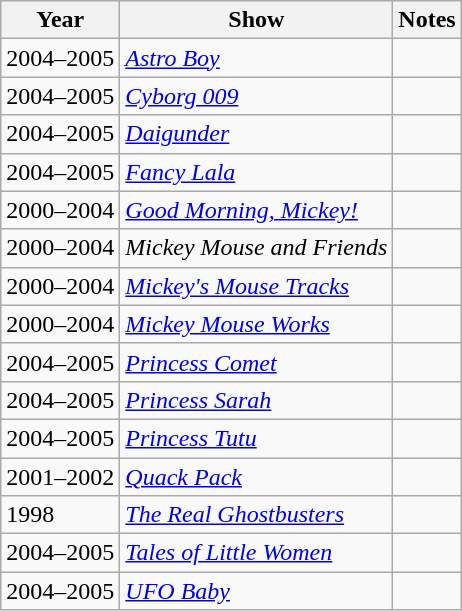<table class="wikitable sortable">
<tr>
<th>Year</th>
<th>Show</th>
<th>Notes</th>
</tr>
<tr>
<td>2004–2005</td>
<td><em><a href='#'>Astro Boy</a></em></td>
<td></td>
</tr>
<tr>
<td>2004–2005</td>
<td><em><a href='#'>Cyborg 009</a></em></td>
<td></td>
</tr>
<tr>
<td>2004–2005</td>
<td><em><a href='#'>Daigunder</a></em></td>
<td></td>
</tr>
<tr>
<td>2004–2005</td>
<td><em><a href='#'>Fancy Lala</a></em></td>
<td></td>
</tr>
<tr>
<td>2000–2004</td>
<td><em><a href='#'>Good Morning, Mickey!</a></em></td>
<td></td>
</tr>
<tr>
<td>2000–2004</td>
<td><em>Mickey Mouse and Friends</em></td>
<td></td>
</tr>
<tr>
<td>2000–2004</td>
<td><em><a href='#'>Mickey's Mouse Tracks</a></em></td>
<td></td>
</tr>
<tr>
<td>2000–2004</td>
<td><em><a href='#'>Mickey Mouse Works</a></em></td>
<td></td>
</tr>
<tr>
<td>2004–2005</td>
<td><em><a href='#'>Princess Comet</a></em></td>
<td></td>
</tr>
<tr>
<td>2004–2005</td>
<td><em><a href='#'>Princess Sarah</a></em></td>
<td></td>
</tr>
<tr>
<td>2004–2005</td>
<td><em><a href='#'>Princess Tutu</a></em></td>
<td></td>
</tr>
<tr>
<td>2001–2002</td>
<td><em><a href='#'>Quack Pack</a></em></td>
<td></td>
</tr>
<tr>
<td>1998</td>
<td><em><a href='#'>The Real Ghostbusters</a></em></td>
<td></td>
</tr>
<tr>
<td>2004–2005</td>
<td><em><a href='#'>Tales of Little Women</a></em></td>
<td></td>
</tr>
<tr>
<td>2004–2005</td>
<td><em><a href='#'>UFO Baby</a></em></td>
<td></td>
</tr>
</table>
